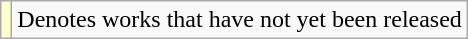<table class="wikitable">
<tr>
<td style="background:#FFFFCC;"></td>
<td>Denotes works that have not yet been released</td>
</tr>
</table>
